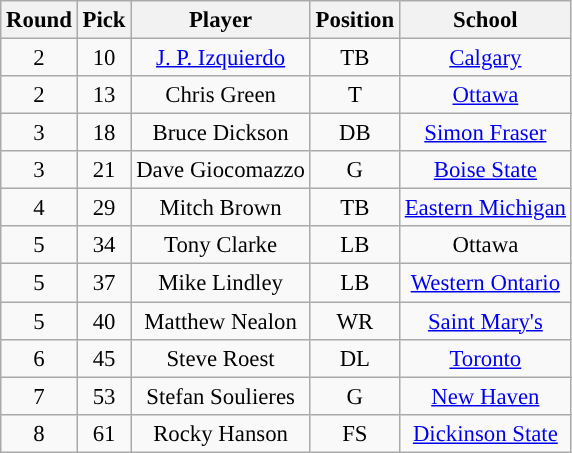<table class="wikitable" style="font-size: 95%;">
<tr>
<th scope="col">Round</th>
<th scope="col">Pick</th>
<th scope="col">Player</th>
<th scope="col">Position</th>
<th scope="col">School</th>
</tr>
<tr align="center">
<td align=center>2</td>
<td>10</td>
<td><a href='#'>J. P. Izquierdo</a></td>
<td>TB</td>
<td><a href='#'>Calgary</a></td>
</tr>
<tr align="center">
<td align=center>2</td>
<td>13</td>
<td>Chris Green</td>
<td>T</td>
<td><a href='#'>Ottawa</a></td>
</tr>
<tr align="center">
<td align=center>3</td>
<td>18</td>
<td>Bruce Dickson</td>
<td>DB</td>
<td><a href='#'>Simon Fraser</a></td>
</tr>
<tr align="center">
<td align=center>3</td>
<td>21</td>
<td>Dave Giocomazzo</td>
<td>G</td>
<td><a href='#'>Boise State</a></td>
</tr>
<tr align="center">
<td align=center>4</td>
<td>29</td>
<td>Mitch Brown</td>
<td>TB</td>
<td><a href='#'>Eastern Michigan</a></td>
</tr>
<tr align="center">
<td align=center>5</td>
<td>34</td>
<td>Tony Clarke</td>
<td>LB</td>
<td>Ottawa</td>
</tr>
<tr align="center">
<td align=center>5</td>
<td>37</td>
<td>Mike Lindley</td>
<td>LB</td>
<td><a href='#'>Western Ontario</a></td>
</tr>
<tr align="center">
<td align=center>5</td>
<td>40</td>
<td>Matthew Nealon</td>
<td>WR</td>
<td><a href='#'>Saint Mary's</a></td>
</tr>
<tr align="center">
<td align=center>6</td>
<td>45</td>
<td>Steve Roest</td>
<td>DL</td>
<td><a href='#'>Toronto</a></td>
</tr>
<tr align="center">
<td align=center>7</td>
<td>53</td>
<td>Stefan Soulieres</td>
<td>G</td>
<td><a href='#'>New Haven</a></td>
</tr>
<tr align="center">
<td align=center>8</td>
<td>61</td>
<td>Rocky Hanson</td>
<td>FS</td>
<td><a href='#'>Dickinson State</a></td>
</tr>
</table>
